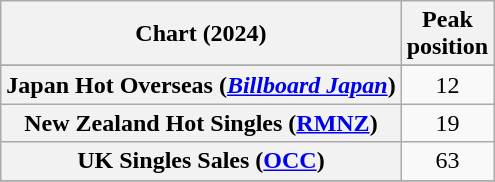<table class="wikitable sortable plainrowheaders" style="text-align:center">
<tr>
<th scope="col">Chart (2024)</th>
<th scope="col">Peak<br>position</th>
</tr>
<tr>
</tr>
<tr>
<th scope="row">Japan Hot Overseas (<em><a href='#'>Billboard Japan</a></em>)</th>
<td>12</td>
</tr>
<tr>
<th scope="row">New Zealand Hot Singles (<a href='#'>RMNZ</a>)</th>
<td>19</td>
</tr>
<tr>
<th scope="row">UK Singles Sales (<a href='#'>OCC</a>)</th>
<td>63</td>
</tr>
<tr>
</tr>
</table>
